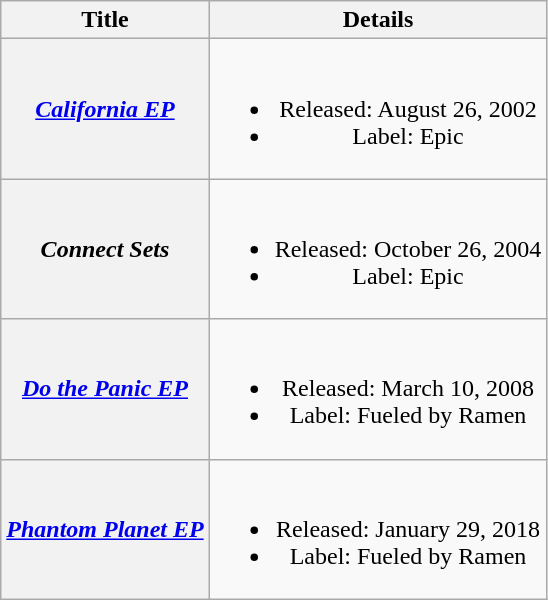<table class="wikitable plainrowheaders" style="text-align:center;">
<tr>
<th scope="col">Title</th>
<th scope="col">Details</th>
</tr>
<tr>
<th scope="row"><em><a href='#'>California EP</a></em></th>
<td><br><ul><li>Released: August 26, 2002</li><li>Label: Epic</li></ul></td>
</tr>
<tr>
<th scope="row"><em>Connect Sets</em></th>
<td><br><ul><li>Released: October 26, 2004</li><li>Label: Epic</li></ul></td>
</tr>
<tr>
<th scope="row"><em><a href='#'>Do the Panic EP</a></em></th>
<td><br><ul><li>Released: March 10, 2008</li><li>Label: Fueled by Ramen</li></ul></td>
</tr>
<tr>
<th scope="row"><em><a href='#'>Phantom Planet EP</a></em></th>
<td><br><ul><li>Released: January 29, 2018</li><li>Label: Fueled by Ramen</li></ul></td>
</tr>
</table>
